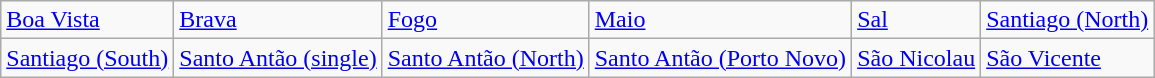<table class="wikitable">
<tr>
<td><a href='#'>Boa Vista</a></td>
<td><a href='#'>Brava</a></td>
<td><a href='#'>Fogo</a></td>
<td><a href='#'>Maio</a></td>
<td><a href='#'>Sal</a></td>
<td><a href='#'>Santiago (North)</a></td>
</tr>
<tr>
<td><a href='#'>Santiago (South)</a></td>
<td><a href='#'>Santo Antão (single)</a></td>
<td><a href='#'>Santo Antão (North)</a></td>
<td><a href='#'>Santo Antão (Porto Novo)</a></td>
<td><a href='#'>São Nicolau</a></td>
<td><a href='#'>São Vicente</a></td>
</tr>
</table>
